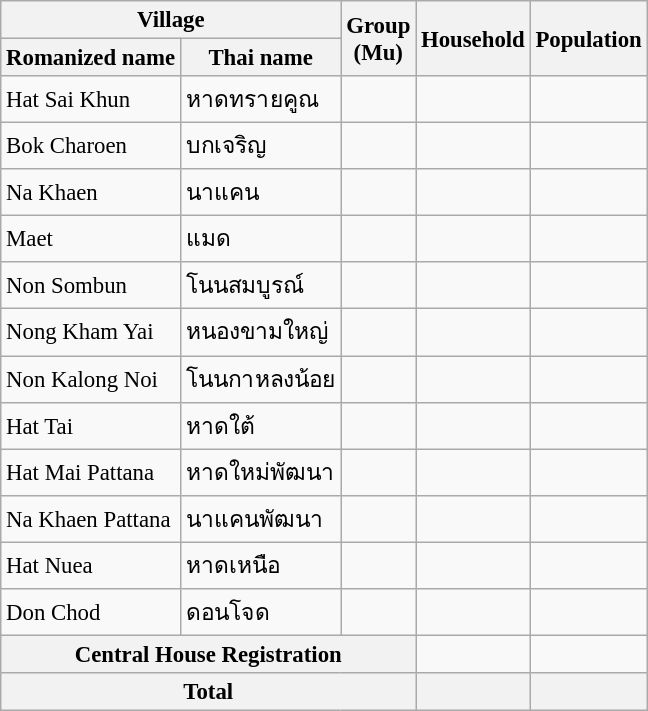<table class="wikitable" style="font-size: 95%";>
<tr>
<th colspan=2>Village</th>
<th rowspan=2>Group<br>(Mu)</th>
<th rowspan=2>Household</th>
<th rowspan=2>Population</th>
</tr>
<tr>
<th>Romanized name</th>
<th>Thai name</th>
</tr>
<tr>
<td>Hat Sai Khun</td>
<td>หาดทรายคูณ</td>
<td></td>
<td></td>
<td></td>
</tr>
<tr>
<td>Bok Charoen</td>
<td>บกเจริญ</td>
<td></td>
<td></td>
<td></td>
</tr>
<tr>
<td>Na Khaen</td>
<td>นาแคน</td>
<td></td>
<td></td>
<td></td>
</tr>
<tr>
<td>Maet</td>
<td>แมด</td>
<td></td>
<td></td>
<td></td>
</tr>
<tr>
<td>Non Sombun</td>
<td>โนนสมบูรณ์</td>
<td></td>
<td></td>
<td></td>
</tr>
<tr>
<td>Nong Kham Yai</td>
<td>หนองขามใหญ่</td>
<td></td>
<td></td>
<td></td>
</tr>
<tr>
<td>Non Kalong Noi</td>
<td>โนนกาหลงน้อย</td>
<td></td>
<td></td>
<td></td>
</tr>
<tr>
<td>Hat Tai</td>
<td>หาดใต้</td>
<td></td>
<td></td>
<td></td>
</tr>
<tr>
<td>Hat Mai Pattana</td>
<td>หาดใหม่พัฒนา</td>
<td></td>
<td></td>
<td></td>
</tr>
<tr>
<td>Na Khaen Pattana</td>
<td>นาแคนพัฒนา</td>
<td></td>
<td></td>
<td></td>
</tr>
<tr>
<td>Hat Nuea</td>
<td>หาดเหนือ</td>
<td></td>
<td></td>
<td></td>
</tr>
<tr>
<td>Don Chod</td>
<td>ดอนโจด</td>
<td></td>
<td></td>
<td></td>
</tr>
<tr>
<th colspan=3 align=center>Central House Registration</th>
<td></td>
<td></td>
</tr>
<tr>
<th colspan=3>Total</th>
<th></th>
<th></th>
</tr>
</table>
